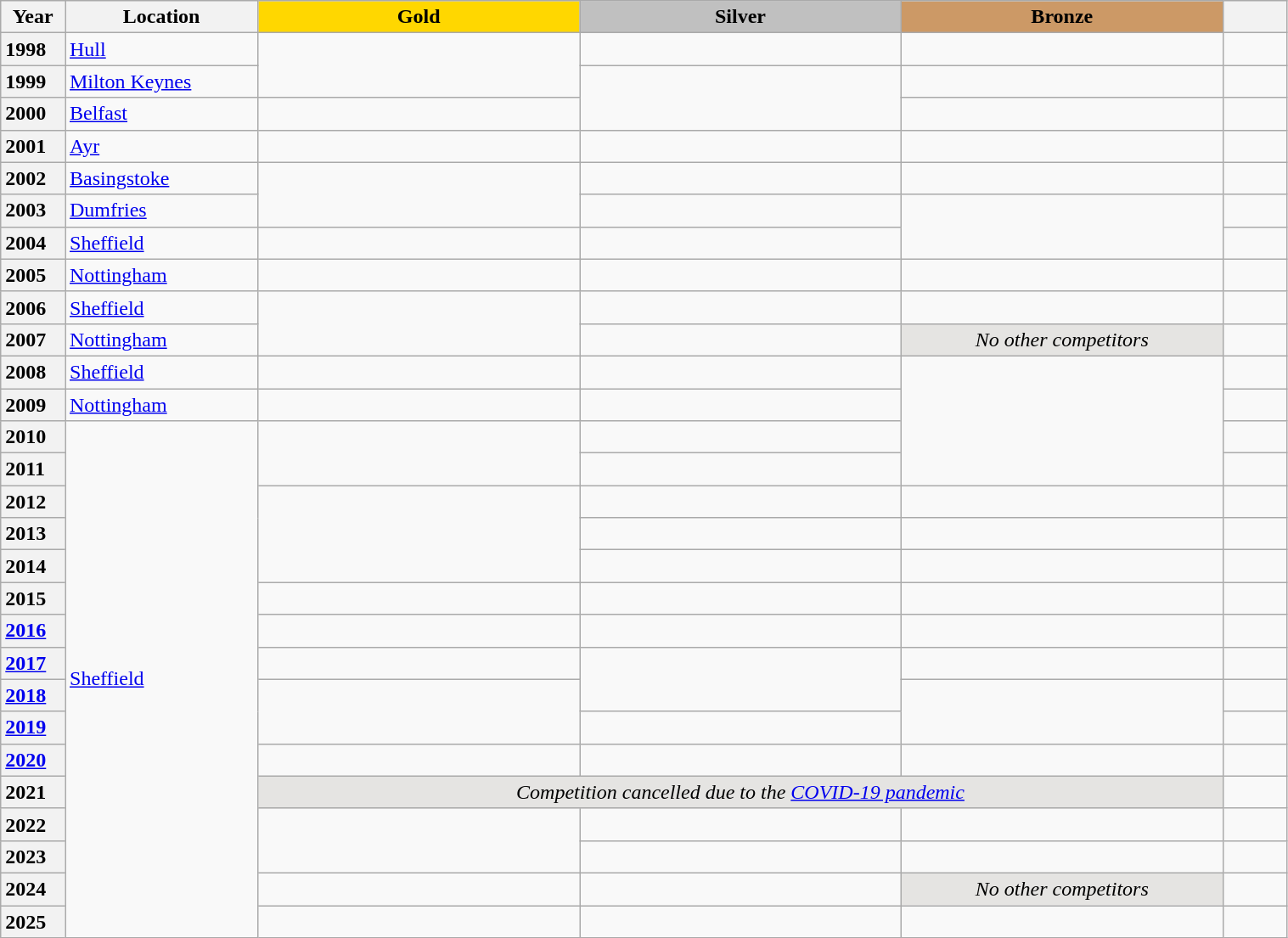<table class="wikitable unsortable" style="text-align:left; width:80%">
<tr>
<th scope="col" style="text-align:center; width:5%">Year</th>
<th scope="col" style="text-align:center; width:15%">Location</th>
<th scope="col" style="text-align:center; width:25%; background:gold">Gold</th>
<th scope="col" style="text-align:center; width:25%; background:silver">Silver</th>
<th scope="col" style="text-align:center; width:25%; background:#c96">Bronze</th>
<th scope="col" style="text-align:center; width:5%"></th>
</tr>
<tr>
<th scope="row" style="text-align:left">1998</th>
<td><a href='#'>Hull</a></td>
<td rowspan="2"></td>
<td></td>
<td></td>
<td></td>
</tr>
<tr>
<th scope="row" style="text-align:left">1999</th>
<td><a href='#'>Milton Keynes</a></td>
<td rowspan="2"></td>
<td></td>
<td></td>
</tr>
<tr>
<th scope="row" style="text-align:left">2000</th>
<td><a href='#'>Belfast</a></td>
<td></td>
<td></td>
<td></td>
</tr>
<tr>
<th scope="row" style="text-align:left">2001</th>
<td><a href='#'>Ayr</a></td>
<td></td>
<td></td>
<td></td>
<td></td>
</tr>
<tr>
<th scope="row" style="text-align:left">2002</th>
<td><a href='#'>Basingstoke</a></td>
<td rowspan="2"></td>
<td></td>
<td></td>
<td></td>
</tr>
<tr>
<th scope="row" style="text-align:left">2003</th>
<td><a href='#'>Dumfries</a></td>
<td></td>
<td rowspan="2"></td>
<td></td>
</tr>
<tr>
<th scope="row" style="text-align:left">2004</th>
<td><a href='#'>Sheffield</a></td>
<td></td>
<td></td>
<td></td>
</tr>
<tr>
<th scope="row" style="text-align:left">2005</th>
<td><a href='#'>Nottingham</a></td>
<td></td>
<td></td>
<td></td>
<td></td>
</tr>
<tr>
<th scope="row" style="text-align:left">2006</th>
<td><a href='#'>Sheffield</a></td>
<td rowspan="2"></td>
<td></td>
<td></td>
<td></td>
</tr>
<tr>
<th scope="row" style="text-align:left">2007</th>
<td><a href='#'>Nottingham</a></td>
<td></td>
<td align="center" bgcolor="e5e4e2"><em>No other competitors</em></td>
<td></td>
</tr>
<tr>
<th scope="row" style="text-align:left">2008</th>
<td><a href='#'>Sheffield</a></td>
<td></td>
<td></td>
<td rowspan="4"></td>
<td></td>
</tr>
<tr>
<th scope="row" style="text-align:left">2009</th>
<td><a href='#'>Nottingham</a></td>
<td></td>
<td></td>
<td></td>
</tr>
<tr>
<th scope="row" style="text-align:left">2010</th>
<td rowspan="16"><a href='#'>Sheffield</a></td>
<td rowspan="2"></td>
<td></td>
<td></td>
</tr>
<tr>
<th scope="row" style="text-align:left">2011</th>
<td></td>
<td></td>
</tr>
<tr>
<th scope="row" style="text-align:left">2012</th>
<td rowspan="3"></td>
<td></td>
<td></td>
<td></td>
</tr>
<tr>
<th scope="row" style="text-align:left">2013</th>
<td></td>
<td></td>
<td></td>
</tr>
<tr>
<th scope="row" style="text-align:left">2014</th>
<td></td>
<td></td>
<td></td>
</tr>
<tr>
<th scope="row" style="text-align:left">2015</th>
<td></td>
<td></td>
<td></td>
<td></td>
</tr>
<tr>
<th scope="row" style="text-align:left"><a href='#'>2016</a></th>
<td></td>
<td></td>
<td></td>
<td></td>
</tr>
<tr>
<th scope="row" style="text-align:left"><a href='#'>2017</a></th>
<td></td>
<td rowspan="2"></td>
<td></td>
<td></td>
</tr>
<tr>
<th scope="row" style="text-align:left"><a href='#'>2018</a></th>
<td rowspan="2"></td>
<td rowspan="2"></td>
<td></td>
</tr>
<tr>
<th scope="row" style="text-align:left"><a href='#'>2019</a></th>
<td></td>
<td></td>
</tr>
<tr>
<th scope="row" style="text-align:left"><a href='#'>2020</a></th>
<td></td>
<td></td>
<td></td>
<td></td>
</tr>
<tr>
<th scope="row" style="text-align:left">2021</th>
<td colspan="3" align="center" bgcolor="e5e4e2"><em>Competition cancelled due to the <a href='#'>COVID-19 pandemic</a></em></td>
<td></td>
</tr>
<tr>
<th scope="row" style="text-align:left">2022</th>
<td rowspan="2"></td>
<td></td>
<td></td>
<td></td>
</tr>
<tr>
<th scope="row" style="text-align:left">2023</th>
<td></td>
<td></td>
<td></td>
</tr>
<tr>
<th scope="row" style="text-align:left">2024</th>
<td></td>
<td></td>
<td align="center" bgcolor="e5e4e2"><em>No other competitors</em></td>
<td></td>
</tr>
<tr>
<th scope="row" style="text-align:left">2025</th>
<td></td>
<td></td>
<td></td>
<td></td>
</tr>
</table>
